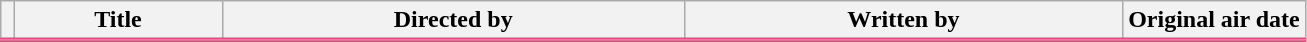<table class="wikitable">
<tr style="border-bottom:3px solid #fc407b">
<th style="width:1%;"></th>
<th>Title</th>
<th>Directed by</th>
<th>Written by</th>
<th style="width:14%;">Original air date</th>
</tr>
<tr>
</tr>
</table>
